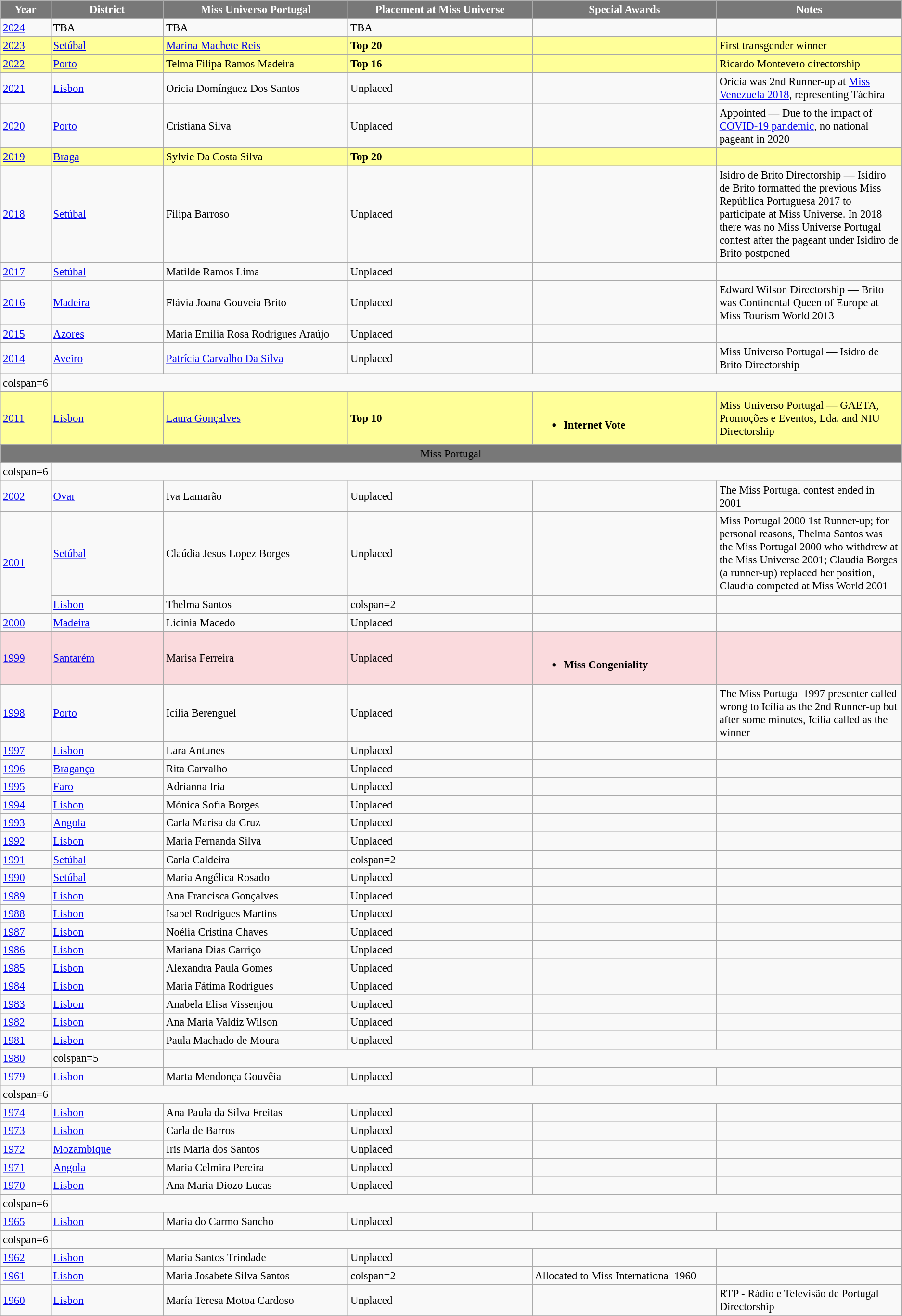<table class="wikitable " style="font-size: 95%;">
<tr>
<th width="60" style="background-color:#787878;color:#FFFFFF;">Year</th>
<th width="150" style="background-color:#787878;color:#FFFFFF;">District</th>
<th width="250" style="background-color:#787878;color:#FFFFFF;">Miss Universo Portugal</th>
<th width="250" style="background-color:#787878;color:#FFFFFF;">Placement at Miss Universe</th>
<th width="250" style="background-color:#787878;color:#FFFFFF;">Special Awards</th>
<th width="250" style="background-color:#787878;color:#FFFFFF;">Notes</th>
</tr>
<tr>
<td><a href='#'>2024</a></td>
<td>TBA</td>
<td>TBA</td>
<td>TBA</td>
<td></td>
<td></td>
</tr>
<tr>
</tr>
<tr style="background-color:#FFFF99;">
<td><a href='#'>2023</a></td>
<td><a href='#'>Setúbal</a></td>
<td><a href='#'>Marina Machete Reis</a></td>
<td><strong>Top 20</strong></td>
<td></td>
<td>First transgender winner</td>
</tr>
<tr style="background-color:#FFFF99;">
<td><a href='#'>2022</a></td>
<td><a href='#'>Porto</a></td>
<td>Telma Filipa Ramos Madeira </td>
<td><strong>Top 16</strong></td>
<td></td>
<td>Ricardo Montevero directorship</td>
</tr>
<tr>
<td><a href='#'>2021</a></td>
<td><a href='#'>Lisbon</a></td>
<td>Oricia Domínguez Dos Santos</td>
<td>Unplaced</td>
<td></td>
<td>Oricia was 2nd Runner-up at <a href='#'>Miss Venezuela 2018</a>, representing Táchira</td>
</tr>
<tr>
<td><a href='#'>2020</a></td>
<td><a href='#'>Porto</a></td>
<td>Cristiana Silva</td>
<td>Unplaced</td>
<td></td>
<td>Appointed — Due to the impact of <a href='#'>COVID-19 pandemic</a>, no national pageant in 2020</td>
</tr>
<tr>
</tr>
<tr style="background-color:#FFFF99;">
<td><a href='#'>2019</a></td>
<td><a href='#'>Braga</a></td>
<td>Sylvie Da Costa Silva</td>
<td><strong>Top 20</strong></td>
<td></td>
<td></td>
</tr>
<tr>
<td><a href='#'>2018</a></td>
<td><a href='#'>Setúbal</a></td>
<td>Filipa Barroso</td>
<td>Unplaced</td>
<td></td>
<td>Isidro de Brito Directorship — Isidiro de Brito formatted the previous Miss República Portuguesa 2017 to participate at Miss Universe. In 2018 there was no Miss Universe Portugal contest after the pageant under Isidiro de Brito postponed</td>
</tr>
<tr>
<td><a href='#'>2017</a></td>
<td><a href='#'>Setúbal</a></td>
<td>Matilde Ramos Lima</td>
<td>Unplaced</td>
<td></td>
<td></td>
</tr>
<tr>
<td><a href='#'>2016</a></td>
<td><a href='#'>Madeira</a></td>
<td>Flávia Joana Gouveia Brito</td>
<td>Unplaced</td>
<td></td>
<td>Edward Wilson Directorship — Brito was Continental Queen of Europe at Miss Tourism World 2013</td>
</tr>
<tr>
<td><a href='#'>2015</a></td>
<td><a href='#'>Azores</a></td>
<td>Maria Emilia Rosa Rodrigues Araújo</td>
<td>Unplaced</td>
<td></td>
<td></td>
</tr>
<tr>
<td><a href='#'>2014</a></td>
<td><a href='#'>Aveiro</a></td>
<td><a href='#'>Patrícia Carvalho Da Silva</a></td>
<td>Unplaced</td>
<td></td>
<td>Miss Universo Portugal — Isidro de Brito Directorship</td>
</tr>
<tr>
<td>colspan=6 </td>
</tr>
<tr>
</tr>
<tr style="background-color:#FFFF99;">
<td><a href='#'>2011</a></td>
<td><a href='#'>Lisbon</a></td>
<td><a href='#'>Laura Gonçalves</a></td>
<td><strong>Top 10</strong></td>
<td align="left"><br><ul><li><strong>Internet Vote</strong></li></ul></td>
<td>Miss Universo Portugal — GAETA, Promoções e Eventos, Lda. and NIU Directorship</td>
</tr>
<tr>
</tr>
<tr bgcolor="#787878" align="center">
<td colspan="6"><span>Miss Portugal</span></td>
</tr>
<tr>
<td>colspan=6 </td>
</tr>
<tr>
<td><a href='#'>2002</a></td>
<td><a href='#'>Ovar</a></td>
<td>Iva Lamarão</td>
<td>Unplaced</td>
<td></td>
<td>The Miss Portugal contest ended in 2001</td>
</tr>
<tr>
<td rowspan=2><a href='#'>2001</a></td>
<td><a href='#'>Setúbal</a></td>
<td>Claúdia Jesus Lopez Borges</td>
<td>Unplaced</td>
<td></td>
<td>Miss Portugal 2000 1st Runner-up; for personal reasons, Thelma Santos was the Miss Portugal 2000 who withdrew at the Miss Universe 2001; Claudia Borges (a runner-up) replaced her position, Claudia competed at Miss World 2001</td>
</tr>
<tr>
<td><a href='#'>Lisbon</a></td>
<td>Thelma Santos</td>
<td>colspan=2 </td>
<td></td>
</tr>
<tr>
<td><a href='#'>2000</a></td>
<td><a href='#'>Madeira</a></td>
<td>Licinia Macedo</td>
<td>Unplaced</td>
<td></td>
<td></td>
</tr>
<tr>
</tr>
<tr style="background-color:#FADADD;">
<td><a href='#'>1999</a></td>
<td><a href='#'>Santarém</a></td>
<td>Marisa Ferreira</td>
<td>Unplaced</td>
<td align="left"><br><ul><li><strong>Miss Congeniality</strong></li></ul></td>
<td></td>
</tr>
<tr>
<td><a href='#'>1998</a></td>
<td><a href='#'>Porto</a></td>
<td>Icília Berenguel</td>
<td>Unplaced</td>
<td></td>
<td>The Miss Portugal 1997 presenter called wrong to Icília as the 2nd Runner-up but after some minutes, Icília called as the winner</td>
</tr>
<tr>
<td><a href='#'>1997</a></td>
<td><a href='#'>Lisbon</a></td>
<td>Lara Antunes</td>
<td>Unplaced</td>
<td></td>
<td></td>
</tr>
<tr>
<td><a href='#'>1996</a></td>
<td><a href='#'>Bragança</a></td>
<td>Rita Carvalho</td>
<td>Unplaced</td>
<td></td>
<td></td>
</tr>
<tr>
<td><a href='#'>1995</a></td>
<td><a href='#'>Faro</a></td>
<td>Adrianna Iria</td>
<td>Unplaced</td>
<td></td>
<td></td>
</tr>
<tr>
<td><a href='#'>1994</a></td>
<td><a href='#'>Lisbon</a></td>
<td>Mónica Sofia Borges</td>
<td>Unplaced</td>
<td></td>
<td></td>
</tr>
<tr>
<td><a href='#'>1993</a></td>
<td><a href='#'>Angola</a></td>
<td>Carla Marisa da Cruz</td>
<td>Unplaced</td>
<td></td>
<td></td>
</tr>
<tr>
<td><a href='#'>1992</a></td>
<td><a href='#'>Lisbon</a></td>
<td>Maria Fernanda Silva</td>
<td>Unplaced</td>
<td></td>
<td></td>
</tr>
<tr>
<td><a href='#'>1991</a></td>
<td><a href='#'>Setúbal</a></td>
<td>Carla Caldeira</td>
<td>colspan=2 </td>
<td></td>
</tr>
<tr>
<td><a href='#'>1990</a></td>
<td><a href='#'>Setúbal</a></td>
<td>Maria Angélica Rosado</td>
<td>Unplaced</td>
<td></td>
<td></td>
</tr>
<tr>
<td><a href='#'>1989</a></td>
<td><a href='#'>Lisbon</a></td>
<td>Ana Francisca Gonçalves</td>
<td>Unplaced</td>
<td></td>
<td></td>
</tr>
<tr>
<td><a href='#'>1988</a></td>
<td><a href='#'>Lisbon</a></td>
<td>Isabel Rodrigues Martins</td>
<td>Unplaced</td>
<td></td>
<td></td>
</tr>
<tr>
<td><a href='#'>1987</a></td>
<td><a href='#'>Lisbon</a></td>
<td>Noélia Cristina Chaves</td>
<td>Unplaced</td>
<td></td>
<td></td>
</tr>
<tr>
<td><a href='#'>1986</a></td>
<td><a href='#'>Lisbon</a></td>
<td>Mariana Dias Carriço</td>
<td>Unplaced</td>
<td></td>
<td></td>
</tr>
<tr>
<td><a href='#'>1985</a></td>
<td><a href='#'>Lisbon</a></td>
<td>Alexandra Paula Gomes</td>
<td>Unplaced</td>
<td></td>
<td></td>
</tr>
<tr>
<td><a href='#'>1984</a></td>
<td><a href='#'>Lisbon</a></td>
<td>Maria Fátima Rodrigues</td>
<td>Unplaced</td>
<td></td>
<td></td>
</tr>
<tr>
<td><a href='#'>1983</a></td>
<td><a href='#'>Lisbon</a></td>
<td>Anabela Elisa Vissenjou</td>
<td>Unplaced</td>
<td></td>
<td></td>
</tr>
<tr>
<td><a href='#'>1982</a></td>
<td><a href='#'>Lisbon</a></td>
<td>Ana Maria Valdiz Wilson</td>
<td>Unplaced</td>
<td></td>
<td></td>
</tr>
<tr>
<td><a href='#'>1981</a></td>
<td><a href='#'>Lisbon</a></td>
<td>Paula Machado de Moura</td>
<td>Unplaced</td>
<td></td>
<td></td>
</tr>
<tr>
<td><a href='#'>1980</a></td>
<td>colspan=5 </td>
</tr>
<tr>
<td><a href='#'>1979</a></td>
<td><a href='#'>Lisbon</a></td>
<td>Marta Mendonça Gouvêia</td>
<td>Unplaced</td>
<td></td>
<td></td>
</tr>
<tr>
<td>colspan=6 </td>
</tr>
<tr>
<td><a href='#'>1974</a></td>
<td><a href='#'>Lisbon</a></td>
<td>Ana Paula da Silva Freitas</td>
<td>Unplaced</td>
<td></td>
<td></td>
</tr>
<tr>
<td><a href='#'>1973</a></td>
<td><a href='#'>Lisbon</a></td>
<td>Carla de Barros</td>
<td>Unplaced</td>
<td></td>
<td></td>
</tr>
<tr>
<td><a href='#'>1972</a></td>
<td><a href='#'>Mozambique</a></td>
<td>Iris Maria dos Santos</td>
<td>Unplaced</td>
<td></td>
<td></td>
</tr>
<tr>
<td><a href='#'>1971</a></td>
<td><a href='#'>Angola</a></td>
<td>Maria Celmira Pereira</td>
<td>Unplaced</td>
<td></td>
<td></td>
</tr>
<tr>
<td><a href='#'>1970</a></td>
<td><a href='#'>Lisbon</a></td>
<td>Ana Maria Diozo Lucas</td>
<td>Unplaced</td>
<td></td>
<td></td>
</tr>
<tr>
<td>colspan=6 </td>
</tr>
<tr>
<td><a href='#'>1965</a></td>
<td><a href='#'>Lisbon</a></td>
<td>Maria do Carmo Sancho</td>
<td>Unplaced</td>
<td></td>
<td></td>
</tr>
<tr>
<td>colspan=6 </td>
</tr>
<tr>
<td><a href='#'>1962</a></td>
<td><a href='#'>Lisbon</a></td>
<td>Maria Santos Trindade</td>
<td>Unplaced</td>
<td></td>
<td></td>
</tr>
<tr>
<td><a href='#'>1961</a></td>
<td><a href='#'>Lisbon</a></td>
<td>Maria Josabete Silva Santos</td>
<td>colspan=2 </td>
<td>Allocated to Miss International 1960</td>
</tr>
<tr>
<td><a href='#'>1960</a></td>
<td><a href='#'>Lisbon</a></td>
<td>María Teresa Motoa Cardoso</td>
<td>Unplaced</td>
<td></td>
<td>RTP - Rádio e Televisão de Portugal Directorship</td>
</tr>
<tr>
</tr>
</table>
